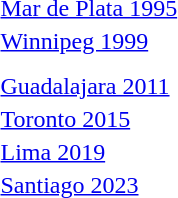<table>
<tr>
<td><a href='#'>Mar de Plata 1995</a></td>
<td></td>
<td></td>
<td></td>
</tr>
<tr>
<td><a href='#'>Winnipeg 1999</a></td>
<td></td>
<td></td>
<td></td>
</tr>
<tr>
<td></td>
<td></td>
<td></td>
<td></td>
</tr>
<tr>
<td></td>
<td></td>
<td></td>
<td></td>
</tr>
<tr>
<td><a href='#'>Guadalajara 2011</a></td>
<td></td>
<td></td>
<td></td>
</tr>
<tr>
<td><a href='#'>Toronto 2015</a></td>
<td></td>
<td></td>
<td></td>
</tr>
<tr>
<td><a href='#'>Lima 2019</a></td>
<td></td>
<td></td>
<td></td>
</tr>
<tr>
<td><a href='#'>Santiago 2023</a></td>
<td></td>
<td></td>
<td></td>
</tr>
</table>
